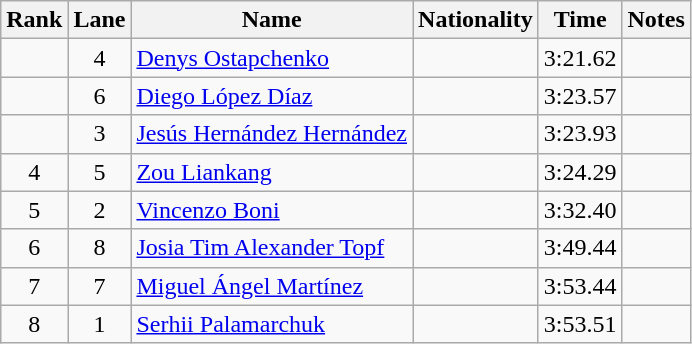<table class="wikitable sortable" style="text-align:center">
<tr>
<th>Rank</th>
<th>Lane</th>
<th>Name</th>
<th>Nationality</th>
<th>Time</th>
<th>Notes</th>
</tr>
<tr>
<td></td>
<td>4</td>
<td align=left><a href='#'>Denys Ostapchenko</a></td>
<td align=left></td>
<td>3:21.62</td>
<td></td>
</tr>
<tr>
<td></td>
<td>6</td>
<td align=left><a href='#'>Diego López Díaz</a></td>
<td align=left></td>
<td>3:23.57</td>
<td></td>
</tr>
<tr>
<td></td>
<td>3</td>
<td align=left><a href='#'>Jesús Hernández Hernández</a></td>
<td align=left></td>
<td>3:23.93</td>
<td></td>
</tr>
<tr>
<td>4</td>
<td>5</td>
<td align=left><a href='#'>Zou Liankang</a></td>
<td align=left></td>
<td>3:24.29</td>
<td></td>
</tr>
<tr>
<td>5</td>
<td>2</td>
<td align=left><a href='#'>Vincenzo Boni</a></td>
<td align=left></td>
<td>3:32.40</td>
<td></td>
</tr>
<tr>
<td>6</td>
<td>8</td>
<td align=left><a href='#'>Josia Tim Alexander Topf</a></td>
<td align=left></td>
<td>3:49.44</td>
<td></td>
</tr>
<tr>
<td>7</td>
<td>7</td>
<td align=left><a href='#'>Miguel Ángel Martínez</a></td>
<td align=left></td>
<td>3:53.44</td>
<td></td>
</tr>
<tr>
<td>8</td>
<td>1</td>
<td align=left><a href='#'>Serhii Palamarchuk</a></td>
<td align=left></td>
<td>3:53.51</td>
<td></td>
</tr>
</table>
